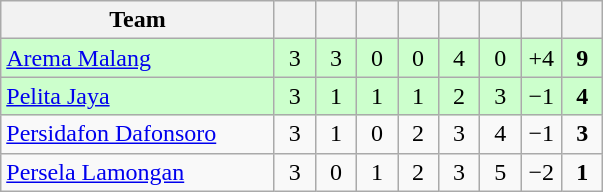<table class="wikitable" style="text-align:center">
<tr>
<th style="width:175px;">Team</th>
<th width="20"></th>
<th width="20"></th>
<th width="20"></th>
<th width="20"></th>
<th width="20"></th>
<th width="20"></th>
<th width="20"></th>
<th width="20"></th>
</tr>
<tr style="background:#cfc;">
<td align=left><a href='#'>Arema Malang</a></td>
<td>3</td>
<td>3</td>
<td>0</td>
<td>0</td>
<td>4</td>
<td>0</td>
<td>+4</td>
<td><strong>9</strong></td>
</tr>
<tr style="background:#cfc;">
<td align=left><a href='#'>Pelita Jaya</a></td>
<td>3</td>
<td>1</td>
<td>1</td>
<td>1</td>
<td>2</td>
<td>3</td>
<td>−1</td>
<td><strong>4</strong></td>
</tr>
<tr>
<td align=left><a href='#'>Persidafon Dafonsoro</a></td>
<td>3</td>
<td>1</td>
<td>0</td>
<td>2</td>
<td>3</td>
<td>4</td>
<td>−1</td>
<td><strong>3</strong></td>
</tr>
<tr>
<td align=left><a href='#'>Persela Lamongan</a></td>
<td>3</td>
<td>0</td>
<td>1</td>
<td>2</td>
<td>3</td>
<td>5</td>
<td>−2</td>
<td><strong>1</strong></td>
</tr>
</table>
